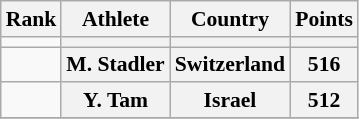<table class="wikitable sortable" style="font-size:90%">
<tr>
<th>Rank</th>
<th>Athlete</th>
<th>Country</th>
<th>Points</th>
</tr>
<tr>
<td></td>
<th></th>
<th></th>
<th></th>
</tr>
<tr>
<td></td>
<th>M. Stadler</th>
<th>Switzerland</th>
<th>516</th>
</tr>
<tr>
<td></td>
<th>Y. Tam</th>
<th>Israel</th>
<th>512</th>
</tr>
<tr>
</tr>
</table>
